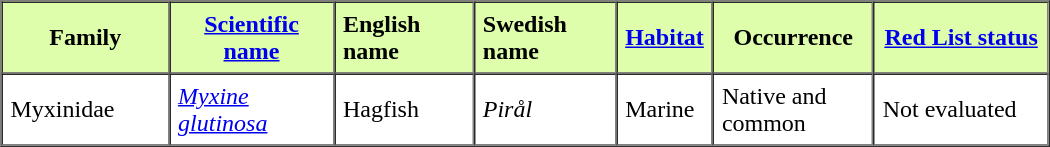<table style="width:700px" border=1 cellspacing=0 cellpadding=5>
<tr bgcolor="#defeac">
<th width=119>Family</th>
<th width=120><a href='#'>Scientific name</a></th>
<td width=100><strong>English name</strong></td>
<td width=100><strong>Swedish name</strong></td>
<th><a href='#'>Habitat</a></th>
<th width=105>Occurrence</th>
<th width=106 nowrap="nowrap"><a href='#'>Red List status</a></th>
</tr>
<tr>
<td>Myxinidae</td>
<td><em><a href='#'>Myxine glutinosa</a></em></td>
<td>Hagfish</td>
<td><em>Pirål</em></td>
<td>Marine</td>
<td>Native and common</td>
<td>Not evaluated</td>
</tr>
</table>
